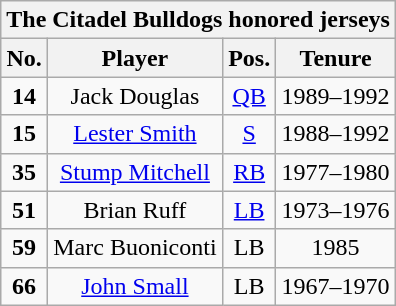<table class="wikitable" style="text-align:center">
<tr>
<th colspan=4 style =><strong>The Citadel Bulldogs honored jerseys</strong></th>
</tr>
<tr>
<th style = >No.</th>
<th style = >Player</th>
<th style = >Pos.</th>
<th style = >Tenure</th>
</tr>
<tr>
<td><strong>14</strong></td>
<td>Jack Douglas</td>
<td><a href='#'>QB</a></td>
<td>1989–1992</td>
</tr>
<tr>
<td><strong>15</strong></td>
<td><a href='#'>Lester Smith</a></td>
<td><a href='#'>S</a></td>
<td>1988–1992</td>
</tr>
<tr>
<td><strong>35</strong></td>
<td><a href='#'>Stump Mitchell</a></td>
<td><a href='#'>RB</a></td>
<td>1977–1980</td>
</tr>
<tr>
<td><strong>51</strong></td>
<td>Brian Ruff</td>
<td><a href='#'>LB</a></td>
<td>1973–1976</td>
</tr>
<tr>
<td><strong>59</strong></td>
<td>Marc Buoniconti</td>
<td>LB</td>
<td>1985</td>
</tr>
<tr>
<td><strong>66</strong></td>
<td><a href='#'>John Small</a></td>
<td>LB</td>
<td>1967–1970</td>
</tr>
</table>
